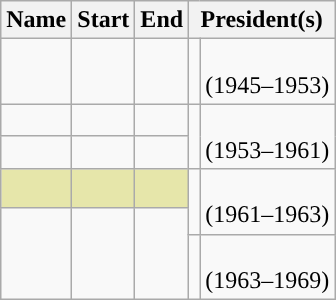<table class="wikitable sortable">
<tr>
<th>Name</th>
<th>Start</th>
<th>End</th>
<th colspan=2>President(s)</th>
</tr>
<tr>
<td></td>
<td></td>
<td></td>
<td style="background: "></td>
<td><br>(1945–1953)</td>
</tr>
<tr>
<td></td>
<td></td>
<td></td>
<td rowspan=2 style="background: "></td>
<td rowspan=2><br>(1953–1961)</td>
</tr>
<tr>
<td></td>
<td></td>
<td></td>
</tr>
<tr>
<td style="background-color:#E6E6AA;"><br></td>
<td style="background-color:#E6E6AA;"></td>
<td style="background-color:#E6E6AA;"></td>
<td rowspan=2 style="background: "></td>
<td rowspan=2><br>(1961–1963)</td>
</tr>
<tr>
<td rowspan=2></td>
<td rowspan=2></td>
<td rowspan=2></td>
</tr>
<tr>
<td style="background: "></td>
<td><br>(1963–1969)</td>
</tr>
</table>
